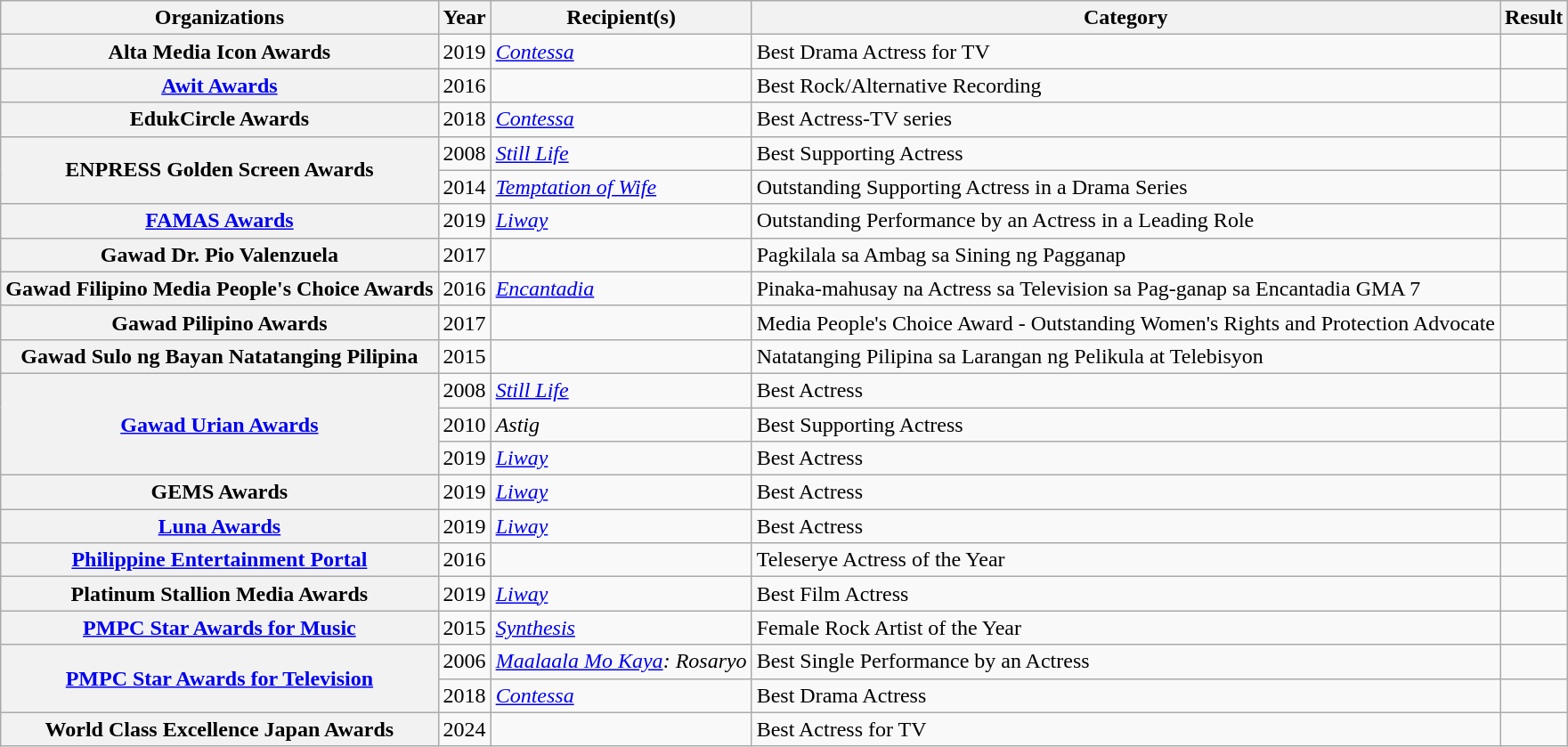<table class="wikitable sortable plainrowheaders">
<tr>
<th scope="col">Organizations</th>
<th scope="col">Year</th>
<th scope="col">Recipient(s)</th>
<th scope="col">Category</th>
<th scope="col">Result</th>
</tr>
<tr>
<th scope="row">Alta Media Icon Awards</th>
<td>2019</td>
<td><em><a href='#'>Contessa</a></em></td>
<td>Best Drama Actress for TV</td>
<td></td>
</tr>
<tr>
<th scope="row"><a href='#'>Awit Awards</a></th>
<td>2016</td>
<td></td>
<td>Best Rock/Alternative Recording</td>
<td></td>
</tr>
<tr>
<th scope="row">EdukCircle Awards</th>
<td>2018</td>
<td><em><a href='#'>Contessa</a></em></td>
<td>Best Actress-TV series</td>
<td></td>
</tr>
<tr>
<th scope="rowgroup" rowspan="2">ENPRESS Golden Screen Awards</th>
<td>2008</td>
<td><em><a href='#'>Still Life</a></em></td>
<td>Best Supporting Actress</td>
<td></td>
</tr>
<tr>
<td>2014</td>
<td><em><a href='#'>Temptation of Wife</a></em></td>
<td>Outstanding Supporting Actress in a Drama Series</td>
<td></td>
</tr>
<tr>
<th scope="row"><a href='#'>FAMAS Awards</a></th>
<td>2019</td>
<td><em><a href='#'>Liway</a></em></td>
<td>Outstanding Performance by an Actress in a Leading Role</td>
<td></td>
</tr>
<tr>
<th scope="row">Gawad Dr. Pio Valenzuela</th>
<td>2017</td>
<td></td>
<td>Pagkilala sa Ambag sa Sining ng Pagganap</td>
<td></td>
</tr>
<tr>
<th scope="row">Gawad Filipino Media People's Choice Awards</th>
<td>2016</td>
<td><em><a href='#'>Encantadia</a></em></td>
<td>Pinaka-mahusay na Actress sa Television sa Pag-ganap sa Encantadia GMA 7</td>
<td></td>
</tr>
<tr>
<th scope="row">Gawad Pilipino Awards</th>
<td>2017</td>
<td></td>
<td>Media People's Choice Award - Outstanding Women's Rights and Protection Advocate</td>
<td></td>
</tr>
<tr>
<th scope="row">Gawad Sulo ng Bayan Natatanging Pilipina</th>
<td>2015</td>
<td></td>
<td>Natatanging Pilipina sa Larangan ng Pelikula at Telebisyon</td>
<td></td>
</tr>
<tr>
<th scope="rowgroup" rowspan="3"><a href='#'>Gawad Urian Awards</a></th>
<td>2008</td>
<td><em><a href='#'>Still Life</a></em></td>
<td>Best Actress</td>
<td></td>
</tr>
<tr>
<td>2010</td>
<td><em>Astig</em></td>
<td>Best Supporting Actress</td>
<td></td>
</tr>
<tr>
<td>2019</td>
<td><em><a href='#'>Liway</a></em></td>
<td>Best Actress</td>
<td></td>
</tr>
<tr>
<th scope="row">GEMS Awards</th>
<td>2019</td>
<td><em><a href='#'>Liway</a></em></td>
<td>Best Actress</td>
<td></td>
</tr>
<tr>
<th scope="row"><a href='#'>Luna Awards</a></th>
<td>2019</td>
<td><em><a href='#'>Liway</a></em></td>
<td>Best Actress</td>
<td></td>
</tr>
<tr>
<th scope="row"><a href='#'>Philippine Entertainment Portal</a></th>
<td>2016</td>
<td></td>
<td>Teleserye Actress of the Year</td>
<td></td>
</tr>
<tr>
<th scope="row">Platinum Stallion Media Awards</th>
<td>2019</td>
<td><em><a href='#'>Liway</a></em></td>
<td>Best Film Actress</td>
<td></td>
</tr>
<tr>
<th scope="row"><a href='#'>PMPC Star Awards for Music</a></th>
<td>2015</td>
<td><em><a href='#'>Synthesis</a></em></td>
<td>Female Rock Artist of the Year</td>
<td></td>
</tr>
<tr>
<th scope="rowgroup" rowspan="2"><a href='#'>PMPC Star Awards for Television</a></th>
<td>2006</td>
<td><em><a href='#'>Maalaala Mo Kaya</a>: Rosaryo</em></td>
<td>Best Single Performance by an Actress</td>
<td></td>
</tr>
<tr>
<td>2018</td>
<td><em><a href='#'>Contessa</a></em></td>
<td>Best Drama Actress</td>
<td></td>
</tr>
<tr>
<th scope="row">World Class Excellence Japan Awards</th>
<td>2024</td>
<td></td>
<td>Best Actress for TV</td>
<td></td>
</tr>
</table>
